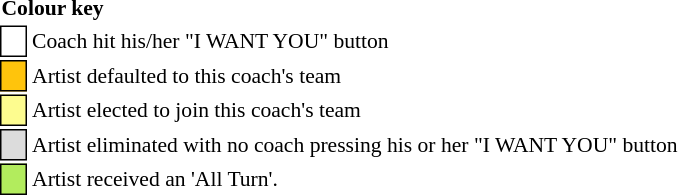<table class="toccolours" style="font-size: 90%; white-space: nowrap;">
<tr>
<td colspan=2><strong>Colour key</strong></td>
</tr>
<tr>
<td style="background:white; border:1px solid black;"> <strong></strong> </td>
<td>Coach hit his/her "I WANT YOU" button</td>
</tr>
<tr>
<td style="background:#ffc40c; border:1px solid black;">    </td>
<td>Artist defaulted to this coach's team</td>
</tr>
<tr>
<td style="background:#fdfc8f; border:1px solid black;">    </td>
<td style="padding-right: 8px">Artist elected to join this coach's team</td>
</tr>
<tr>
<td style="background:#dcdcdc; border:1px solid black;">    </td>
<td>Artist eliminated with no coach pressing his or her "I WANT YOU" button</td>
</tr>
<tr>
<td style="background-color:#B2EC5D; border: 1px solid black">    </td>
<td>Artist received an 'All Turn'.</td>
</tr>
<tr>
</tr>
</table>
